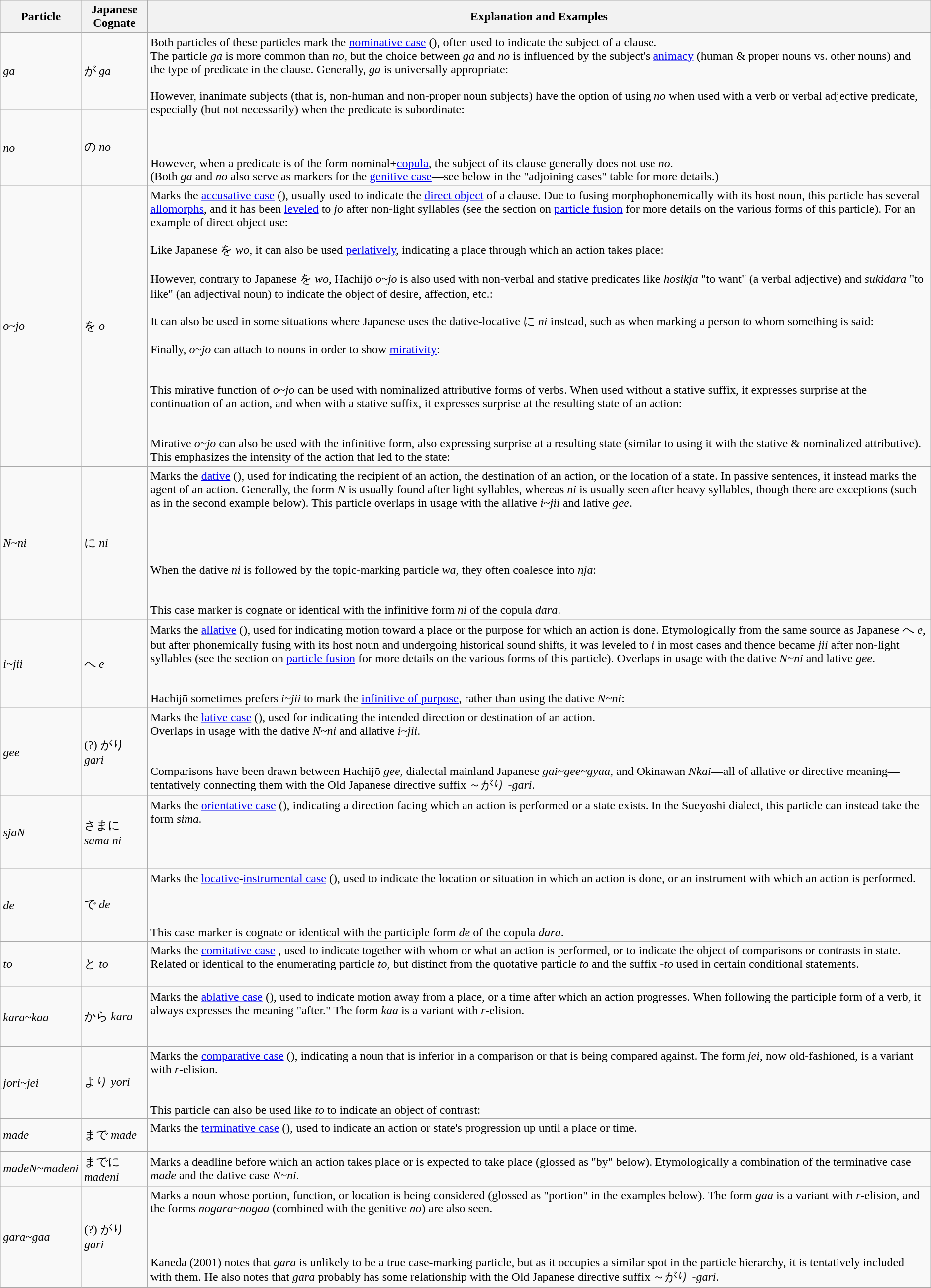<table class="wikitable">
<tr>
<th>Particle</th>
<th>Japanese Cognate</th>
<th>Explanation and Examples</th>
</tr>
<tr>
<td><em>ga</em></td>
<td>が <em>ga</em></td>
<td rowspan="2">Both particles of these particles mark the <a href='#'>nominative case</a> (<strong></strong>), often used to indicate the subject of a clause.<br>The particle <em>ga</em> is more common than <em>no</em>, but the choice between <em>ga</em> and <em>no</em> is influenced by the subject's <a href='#'>animacy</a> (human & proper nouns vs. other nouns) and the type of predicate in the clause. Generally, <em>ga</em> is universally appropriate:<br><br>However, inanimate subjects (that is, non-human and non-proper noun subjects) have the option of using <em>no</em> when used with a verb or verbal adjective predicate, especially (but not necessarily) when the predicate is subordinate:<br><br><br><br>However, when a predicate is of the form nominal+<a href='#'>copula</a>, the subject of its clause generally does not use <em>no</em>.<br>(Both <em>ga</em> and <em>no</em> also serve as markers for the <a href='#'>genitive case</a>—see below in the "adjoining cases" table for more details.)</td>
</tr>
<tr>
<td><em>no</em></td>
<td>の <em>no</em></td>
</tr>
<tr>
<td><em>o~jo</em></td>
<td>を <em>o</em></td>
<td>Marks the <a href='#'>accusative case</a> (<strong></strong>), usually used to indicate the <a href='#'>direct object</a> of a clause. Due to fusing morphophonemically with its host noun, this particle has several <a href='#'>allomorphs</a>, and it has been <a href='#'>leveled</a> to <em>jo</em> after non-light syllables (see the section on <a href='#'>particle fusion</a> for more details on the various forms of this particle). For an example of direct object use:<br><br>Like Japanese を <em>wo</em>, it can also be used <a href='#'>perlatively</a>, indicating a place through which an action takes place:<br><br>However, contrary to Japanese を <em>wo</em>, Hachijō <em>o~jo</em> is also used with non-verbal and stative predicates like <em>hosikja</em> "to want" (a verbal adjective) and <em>sukidara</em> "to like" (an adjectival noun) to indicate the object of desire, affection, etc.:<br><br>It can also be used in some situations where Japanese uses the dative-locative に <em>ni</em> instead, such as when marking a person to whom something is said:<br><br>Finally, <em>o~jo</em> can attach to nouns in order to show <a href='#'>mirativity</a>:<br><br><br>This mirative function of <em>o~jo</em> can be used with nominalized attributive forms of verbs. When used without a stative suffix, it expresses surprise at the continuation of an action, and when with a stative suffix, it expresses surprise at the resulting state of an action:<br><br><br>Mirative <em>o~jo</em> can also be used with the infinitive form, also expressing surprise at a resulting state (similar to using it with the stative & nominalized attributive). This emphasizes the intensity of the action that led to the state:<br></td>
</tr>
<tr>
<td><em>N~ni</em></td>
<td>に <em>ni</em></td>
<td>Marks the <a href='#'>dative</a> (<strong></strong>), used for indicating the recipient of an action, the destination of an action, or the location of a state. In passive sentences, it instead marks the agent of an action. Generally, the form <em>N</em> is usually found after light syllables, whereas <em>ni</em> is usually seen after heavy syllables, though there are exceptions (such as in the second example below). This particle overlaps in usage with the allative <em>i~jii</em> and lative <em>gee</em>.<br><br><br><br><br>When the dative <em>ni</em> is followed by the topic-marking particle <em>wa</em>, they often coalesce into <em>nja</em>:<br><br><br>This case marker is cognate or identical with the infinitive form <em>ni</em> of the copula <em>dara</em>.</td>
</tr>
<tr>
<td><em>i~jii</em></td>
<td>へ <em>e</em></td>
<td>Marks the <a href='#'>allative</a> (<strong></strong>), used for indicating motion toward a place or the purpose for which an action is done. Etymologically from the same source as Japanese へ <em>e</em>, but after phonemically fusing with its host noun and undergoing historical sound shifts, it was leveled to <em>i</em> in most cases and thence became <em>jii</em> after non-light syllables (see the section on <a href='#'>particle fusion</a> for more details on the various forms of this particle). Overlaps in usage with the dative <em>N~ni</em> and lative <em>gee</em>.<br><br><br>Hachijō sometimes prefers <em>i~jii</em> to mark the <a href='#'>infinitive of purpose</a>, rather than using the dative <em>N~ni</em>:<br></td>
</tr>
<tr>
<td><em>gee</em></td>
<td>(?) がり <em>gari</em></td>
<td>Marks the <a href='#'>lative case</a> (<strong></strong>), used for indicating the intended direction or destination of an action. <br>Overlaps in usage with the dative <em>N~ni</em> and allative <em>i~jii</em>.<br><br><br>Comparisons have been drawn between Hachijō <em>gee</em>, dialectal mainland Japanese <em>gai~gee~gyaa</em>, and Okinawan <em>Nkai</em>—all of allative or directive meaning—tentatively connecting them with the Old Japanese directive suffix ～がり <em>-gari</em>.</td>
</tr>
<tr>
<td><em>sjaN</em></td>
<td>さまに <em>sama ni</em></td>
<td>Marks the <a href='#'>orientative case</a> (<strong></strong>), indicating a direction facing which an action is performed or a state exists. In the Sueyoshi dialect, this particle can instead take the form <em>sima.</em><br><br><br><br></td>
</tr>
<tr>
<td><em>de</em></td>
<td>で <em>de</em></td>
<td>Marks the <a href='#'>locative</a>-<a href='#'>instrumental case</a> (<strong></strong>), used to indicate the location or situation in which an action is done, or an instrument with which an action is performed.<br><br><br><br>This case marker is cognate or identical with the participle form <em>de</em> of the copula <em>dara</em>.</td>
</tr>
<tr>
<td><em>to</em></td>
<td>と <em>to</em></td>
<td>Marks the <a href='#'>comitative case</a> <strong></strong>, used to indicate together with whom or what an action is performed, or to indicate the object of comparisons or contrasts in state. Related or identical to the enumerating particle <em>to</em>, but distinct from the quotative particle <em>to</em> and the suffix <em>-to</em> used in certain conditional statements.<br><br></td>
</tr>
<tr>
<td><em>kara~kaa</em></td>
<td>から <em>kara</em></td>
<td>Marks the <a href='#'>ablative case</a> (<strong></strong>), used to indicate motion away from a place, or a time after which an action progresses. When following the participle form of a verb, it always expresses the meaning "after." The form <em>kaa</em> is a variant with <em>r</em>-elision.<br><br><br></td>
</tr>
<tr>
<td><em>jori~jei</em></td>
<td>より <em>yori</em></td>
<td>Marks the <a href='#'>comparative case</a> (<strong></strong>), indicating a noun that is inferior in a comparison or that is being compared against. The form <em>jei</em>, now old-fashioned, is a variant with <em>r</em>-elision.<br><br><br>This particle can also be used like <em>to</em> to indicate an object of contrast:<br></td>
</tr>
<tr>
<td><em>made</em></td>
<td>まで <em>made</em></td>
<td>Marks the <a href='#'>terminative case</a> (<strong></strong>), used to indicate an action or state's progression up until a place or time.<br><br></td>
</tr>
<tr>
<td><em>madeN~madeni</em></td>
<td>までに <em>madeni</em></td>
<td>Marks a deadline before which an action takes place or is expected to take place (glossed as "by" below). Etymologically a combination of the terminative case <em>made</em> and the dative case <em>N~ni</em>.<br></td>
</tr>
<tr>
<td><em>gara~gaa</em></td>
<td>(?) がり <em>gari</em></td>
<td>Marks a noun whose portion, function, or location is being considered (glossed as "portion" in the examples below). The form <em>gaa</em> is a variant with <em>r</em>-elision, and the forms <em>nogara~nogaa</em> (combined with the genitive <em>no</em>) are also seen.<br><br><br><br>Kaneda (2001) notes that <em>gara</em> is unlikely to be a true case-marking particle, but as it occupies a similar spot in the particle hierarchy, it is tentatively included with them. He also notes that <em>gara</em> probably has some relationship with the Old Japanese directive suffix ～がり <em>-gari</em>.</td>
</tr>
</table>
